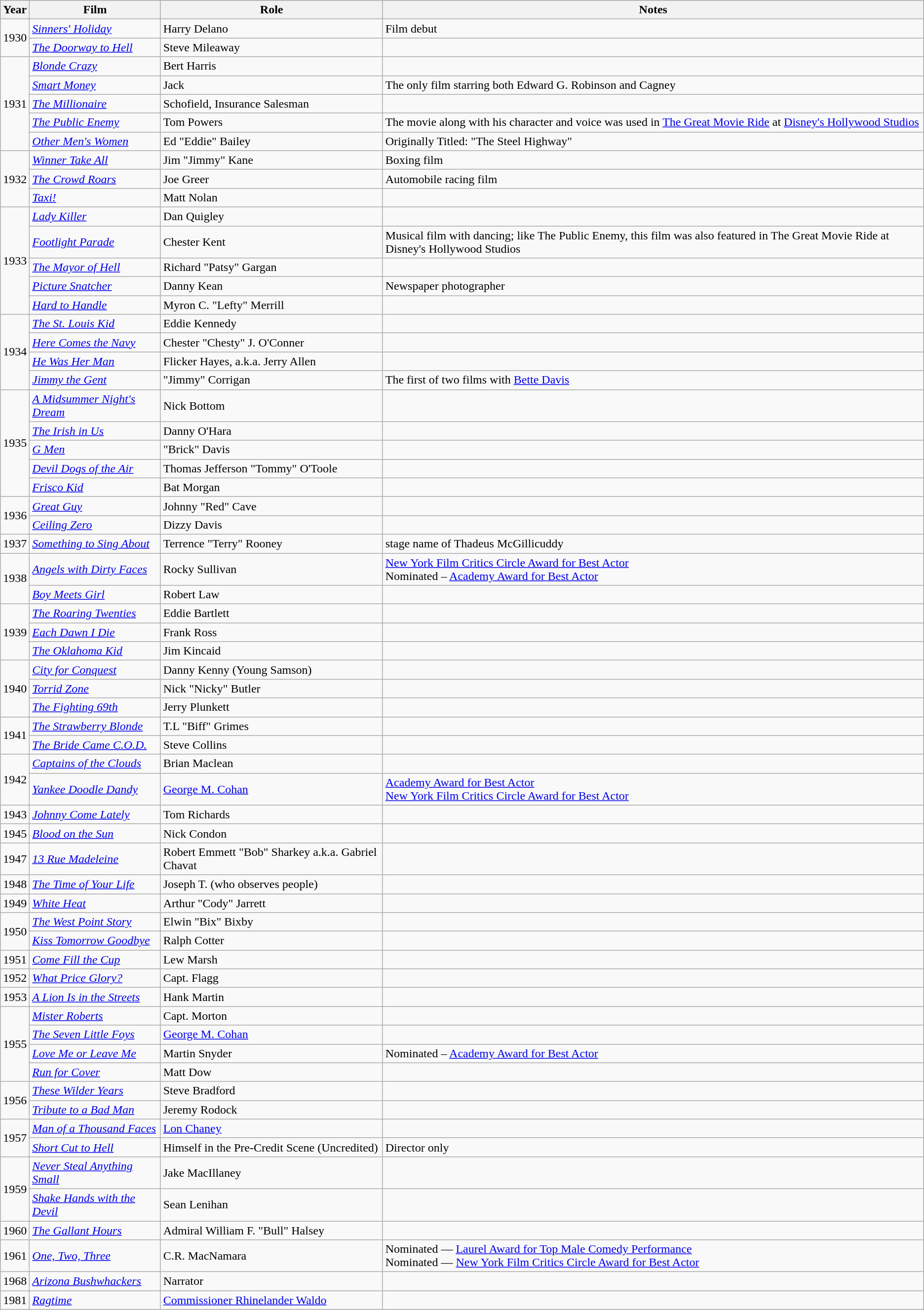<table class="wikitable sortable">
<tr style="background:#B0C4DE;">
<th>Year</th>
<th>Film</th>
<th>Role</th>
<th class="unsortable">Notes</th>
</tr>
<tr>
<td rowspan="2">1930</td>
<td><em><a href='#'>Sinners' Holiday</a></em></td>
<td>Harry Delano</td>
<td>Film debut</td>
</tr>
<tr>
<td data-sort-value="Doorway to Hell, The"><em><a href='#'>The Doorway to Hell</a></em></td>
<td>Steve Mileaway</td>
<td></td>
</tr>
<tr>
<td rowspan="5">1931</td>
<td><em><a href='#'>Blonde Crazy</a></em></td>
<td>Bert Harris</td>
<td></td>
</tr>
<tr>
<td><em><a href='#'>Smart Money</a></em></td>
<td>Jack</td>
<td>The only film starring both Edward G. Robinson and Cagney</td>
</tr>
<tr>
<td data-sort-value="Millionaire, The"><em><a href='#'>The Millionaire</a></em></td>
<td>Schofield, Insurance Salesman</td>
<td></td>
</tr>
<tr>
<td data-sort-value="Public Enemy, The"><em><a href='#'>The Public Enemy</a></em></td>
<td>Tom Powers</td>
<td>The movie along with his character and voice was used in <a href='#'>The Great Movie Ride</a> at <a href='#'>Disney's Hollywood Studios</a></td>
</tr>
<tr>
<td><em><a href='#'>Other Men's Women</a></em></td>
<td>Ed "Eddie" Bailey</td>
<td>Originally Titled: "The Steel Highway"</td>
</tr>
<tr>
<td rowspan="3">1932</td>
<td><em><a href='#'>Winner Take All</a></em></td>
<td>Jim "Jimmy" Kane</td>
<td>Boxing film</td>
</tr>
<tr>
<td data-sort-value="Crowd Roars, The"><em><a href='#'>The Crowd Roars</a></em></td>
<td>Joe Greer</td>
<td>Automobile racing film</td>
</tr>
<tr>
<td><em><a href='#'>Taxi!</a></em></td>
<td>Matt Nolan</td>
<td></td>
</tr>
<tr>
<td rowspan="5">1933</td>
<td><em><a href='#'>Lady Killer</a></em></td>
<td>Dan Quigley</td>
<td></td>
</tr>
<tr>
<td><em><a href='#'>Footlight Parade</a></em></td>
<td>Chester Kent</td>
<td>Musical film with dancing; like The Public Enemy, this film was also featured in The Great Movie Ride at Disney's Hollywood Studios</td>
</tr>
<tr>
<td data-sort-value="Mayor of Hell, The"><em><a href='#'>The Mayor of Hell</a></em></td>
<td>Richard "Patsy" Gargan</td>
<td></td>
</tr>
<tr>
<td><em><a href='#'>Picture Snatcher</a></em></td>
<td>Danny Kean</td>
<td>Newspaper photographer</td>
</tr>
<tr>
<td><em><a href='#'>Hard to Handle</a></em></td>
<td>Myron C. "Lefty" Merrill</td>
<td></td>
</tr>
<tr>
<td rowspan="4">1934</td>
<td data-sort-value="St. Louis Kid, The"><em><a href='#'>The St. Louis Kid</a></em></td>
<td>Eddie Kennedy</td>
<td></td>
</tr>
<tr>
<td><em><a href='#'>Here Comes the Navy</a></em></td>
<td>Chester "Chesty" J. O'Conner</td>
<td></td>
</tr>
<tr>
<td><em><a href='#'>He Was Her Man</a></em></td>
<td>Flicker Hayes, a.k.a. Jerry Allen</td>
<td></td>
</tr>
<tr>
<td><em><a href='#'>Jimmy the Gent</a></em></td>
<td>"Jimmy" Corrigan</td>
<td>The first of two films with <a href='#'>Bette Davis</a></td>
</tr>
<tr>
<td rowspan="5">1935</td>
<td data-sort-value="Midsummer Night's Dream, A"><em><a href='#'>A Midsummer Night's Dream</a></em></td>
<td>Nick Bottom</td>
<td></td>
</tr>
<tr>
<td data-sort-value="Irish in Us, The"><em><a href='#'>The Irish in Us</a></em></td>
<td>Danny O'Hara</td>
<td></td>
</tr>
<tr>
<td><em><a href='#'>G Men</a></em></td>
<td>"Brick" Davis</td>
<td></td>
</tr>
<tr>
<td><em><a href='#'>Devil Dogs of the Air</a></em></td>
<td>Thomas Jefferson "Tommy" O'Toole</td>
<td></td>
</tr>
<tr>
<td><em><a href='#'>Frisco Kid</a></em></td>
<td>Bat Morgan</td>
<td></td>
</tr>
<tr>
<td rowspan="2">1936</td>
<td><em><a href='#'>Great Guy</a></em></td>
<td>Johnny "Red" Cave</td>
<td></td>
</tr>
<tr>
<td><em><a href='#'>Ceiling Zero</a></em></td>
<td>Dizzy Davis</td>
<td></td>
</tr>
<tr>
<td>1937</td>
<td><em><a href='#'>Something to Sing About</a></em></td>
<td>Terrence "Terry" Rooney</td>
<td>stage name of Thadeus McGillicuddy</td>
</tr>
<tr>
<td rowspan="2">1938</td>
<td><em><a href='#'>Angels with Dirty Faces</a></em></td>
<td>Rocky Sullivan</td>
<td><a href='#'>New York Film Critics Circle Award for Best Actor</a><br>Nominated – <a href='#'>Academy Award for Best Actor</a></td>
</tr>
<tr>
<td><em><a href='#'>Boy Meets Girl</a></em></td>
<td>Robert Law</td>
<td></td>
</tr>
<tr>
<td rowspan="3">1939</td>
<td data-sort-value="Roaring Twenties, The"><em><a href='#'>The Roaring Twenties</a></em></td>
<td>Eddie Bartlett</td>
<td></td>
</tr>
<tr>
<td><em><a href='#'>Each Dawn I Die</a></em></td>
<td>Frank Ross</td>
<td></td>
</tr>
<tr>
<td data-sort-value="Oklahoma Kid, The"><em><a href='#'>The Oklahoma Kid</a></em></td>
<td>Jim Kincaid</td>
<td></td>
</tr>
<tr>
<td rowspan="3">1940</td>
<td><em><a href='#'>City for Conquest</a></em></td>
<td>Danny Kenny (Young Samson)</td>
<td></td>
</tr>
<tr>
<td><em><a href='#'>Torrid Zone</a></em></td>
<td>Nick "Nicky" Butler</td>
<td></td>
</tr>
<tr>
<td data-sort-value="Fighting 69th, The"><em><a href='#'>The Fighting 69th</a></em></td>
<td>Jerry Plunkett</td>
<td></td>
</tr>
<tr>
<td rowspan="2">1941</td>
<td data-sort-value="Strawberry Blonde, The"><em><a href='#'>The Strawberry Blonde</a></em></td>
<td>T.L "Biff" Grimes</td>
<td></td>
</tr>
<tr>
<td data-sort-value="Bride Came C.O.D., The"><em><a href='#'>The Bride Came C.O.D.</a></em></td>
<td>Steve Collins</td>
<td></td>
</tr>
<tr>
<td rowspan="2">1942</td>
<td><em><a href='#'>Captains of the Clouds</a></em></td>
<td>Brian Maclean</td>
<td></td>
</tr>
<tr>
<td><em><a href='#'>Yankee Doodle Dandy</a></em></td>
<td><a href='#'>George M. Cohan</a></td>
<td><a href='#'>Academy Award for Best Actor</a><br><a href='#'>New York Film Critics Circle Award for Best Actor</a></td>
</tr>
<tr>
<td>1943</td>
<td><em><a href='#'>Johnny Come Lately</a></em></td>
<td>Tom Richards</td>
<td></td>
</tr>
<tr>
<td>1945</td>
<td><em><a href='#'>Blood on the Sun</a></em></td>
<td>Nick Condon</td>
<td></td>
</tr>
<tr>
<td>1947</td>
<td><em><a href='#'>13 Rue Madeleine</a></em></td>
<td>Robert Emmett "Bob" Sharkey a.k.a. Gabriel Chavat</td>
<td></td>
</tr>
<tr>
<td>1948</td>
<td data-sort-value="Time of Your Life, The"><em><a href='#'>The Time of Your Life</a></em></td>
<td>Joseph T. (who observes people)</td>
<td></td>
</tr>
<tr>
<td>1949</td>
<td><em><a href='#'>White Heat</a></em></td>
<td>Arthur "Cody" Jarrett</td>
<td></td>
</tr>
<tr>
<td rowspan="2">1950</td>
<td data-sort-value="West Point Story, The"><em><a href='#'>The West Point Story</a></em></td>
<td>Elwin "Bix" Bixby</td>
<td></td>
</tr>
<tr>
<td><em><a href='#'>Kiss Tomorrow Goodbye</a></em></td>
<td>Ralph Cotter</td>
<td></td>
</tr>
<tr>
<td>1951</td>
<td><em><a href='#'>Come Fill the Cup</a></em></td>
<td>Lew Marsh</td>
<td></td>
</tr>
<tr>
<td>1952</td>
<td><em><a href='#'>What Price Glory?</a></em></td>
<td>Capt. Flagg</td>
<td></td>
</tr>
<tr>
<td>1953</td>
<td data-sort-value="Lion Is in the Streets, A"><em><a href='#'>A Lion Is in the Streets</a></em></td>
<td>Hank Martin</td>
<td></td>
</tr>
<tr>
<td rowspan="4">1955</td>
<td><em><a href='#'>Mister Roberts</a></em></td>
<td>Capt. Morton</td>
<td></td>
</tr>
<tr>
<td data-sort-value="Seven Little Foys, The"><em><a href='#'>The Seven Little Foys</a></em></td>
<td><a href='#'>George M. Cohan</a></td>
<td></td>
</tr>
<tr>
<td><em><a href='#'>Love Me or Leave Me</a></em></td>
<td>Martin Snyder</td>
<td>Nominated – <a href='#'>Academy Award for Best Actor</a></td>
</tr>
<tr>
<td><em><a href='#'>Run for Cover</a></em></td>
<td>Matt Dow</td>
<td></td>
</tr>
<tr>
<td rowspan="2">1956</td>
<td><em><a href='#'>These Wilder Years</a></em></td>
<td>Steve Bradford</td>
<td></td>
</tr>
<tr>
<td><em><a href='#'>Tribute to a Bad Man</a></em></td>
<td>Jeremy Rodock</td>
<td></td>
</tr>
<tr>
<td rowspan="2">1957</td>
<td><em><a href='#'>Man of a Thousand Faces</a></em></td>
<td><a href='#'>Lon Chaney</a></td>
<td></td>
</tr>
<tr>
<td><em><a href='#'>Short Cut to Hell</a></em></td>
<td>Himself in the Pre-Credit Scene (Uncredited)</td>
<td>Director only</td>
</tr>
<tr>
<td rowspan="2">1959</td>
<td><em><a href='#'>Never Steal Anything Small</a></em></td>
<td>Jake MacIllaney</td>
<td></td>
</tr>
<tr>
<td><em><a href='#'>Shake Hands with the Devil</a></em></td>
<td>Sean Lenihan</td>
<td></td>
</tr>
<tr>
<td rowspan="1">1960</td>
<td data-sort-value="Gallant Hours, The"><em><a href='#'>The Gallant Hours</a></em></td>
<td>Admiral William F. "Bull" Halsey</td>
<td></td>
</tr>
<tr>
<td>1961</td>
<td><em><a href='#'>One, Two, Three</a></em></td>
<td>C.R. MacNamara</td>
<td>Nominated — <a href='#'>Laurel Award for Top Male Comedy Performance</a><br>Nominated — <a href='#'>New York Film Critics Circle Award for Best Actor</a></td>
</tr>
<tr>
<td rowspan="1">1968</td>
<td><em><a href='#'>Arizona Bushwhackers</a></em></td>
<td>Narrator</td>
<td></td>
</tr>
<tr>
<td>1981</td>
<td><em><a href='#'>Ragtime</a></em></td>
<td><a href='#'>Commissioner Rhinelander Waldo</a></td>
</tr>
</table>
